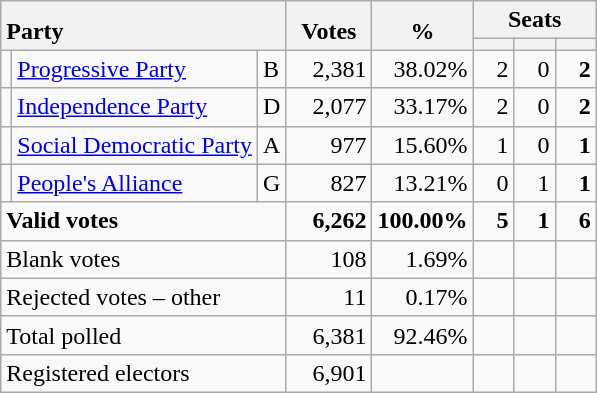<table class="wikitable" border="1" style="text-align:right;">
<tr>
<th style="text-align:left;" valign=bottom rowspan=2 colspan=3>Party</th>
<th align=center valign=bottom rowspan=2 width="50">Votes</th>
<th align=center valign=bottom rowspan=2 width="50">%</th>
<th colspan=3>Seats</th>
</tr>
<tr>
<th align=center valign=bottom width="20"><small></small></th>
<th align=center valign=bottom width="20"><small><a href='#'></a></small></th>
<th align=center valign=bottom width="20"><small></small></th>
</tr>
<tr>
<td></td>
<td align=left><a href='#'>Progressive Party</a></td>
<td align=left>B</td>
<td>2,381</td>
<td>38.02%</td>
<td>2</td>
<td>0</td>
<td><strong>2</strong></td>
</tr>
<tr>
<td></td>
<td align=left><a href='#'>Independence Party</a></td>
<td align=left>D</td>
<td>2,077</td>
<td>33.17%</td>
<td>2</td>
<td>0</td>
<td><strong>2</strong></td>
</tr>
<tr>
<td></td>
<td align=left><a href='#'>Social Democratic Party</a></td>
<td align=left>A</td>
<td>977</td>
<td>15.60%</td>
<td>1</td>
<td>0</td>
<td><strong>1</strong></td>
</tr>
<tr>
<td></td>
<td align=left><a href='#'>People's Alliance</a></td>
<td align=left>G</td>
<td>827</td>
<td>13.21%</td>
<td>0</td>
<td>1</td>
<td><strong>1</strong></td>
</tr>
<tr style="font-weight:bold">
<td align=left colspan=3>Valid votes</td>
<td>6,262</td>
<td>100.00%</td>
<td>5</td>
<td>1</td>
<td>6</td>
</tr>
<tr>
<td align=left colspan=3>Blank votes</td>
<td>108</td>
<td>1.69%</td>
<td></td>
<td></td>
<td></td>
</tr>
<tr>
<td align=left colspan=3>Rejected votes – other</td>
<td>11</td>
<td>0.17%</td>
<td></td>
<td></td>
<td></td>
</tr>
<tr>
<td align=left colspan=3>Total polled</td>
<td>6,381</td>
<td>92.46%</td>
<td></td>
<td></td>
<td></td>
</tr>
<tr>
<td align=left colspan=3>Registered electors</td>
<td>6,901</td>
<td></td>
<td></td>
<td></td>
<td></td>
</tr>
</table>
